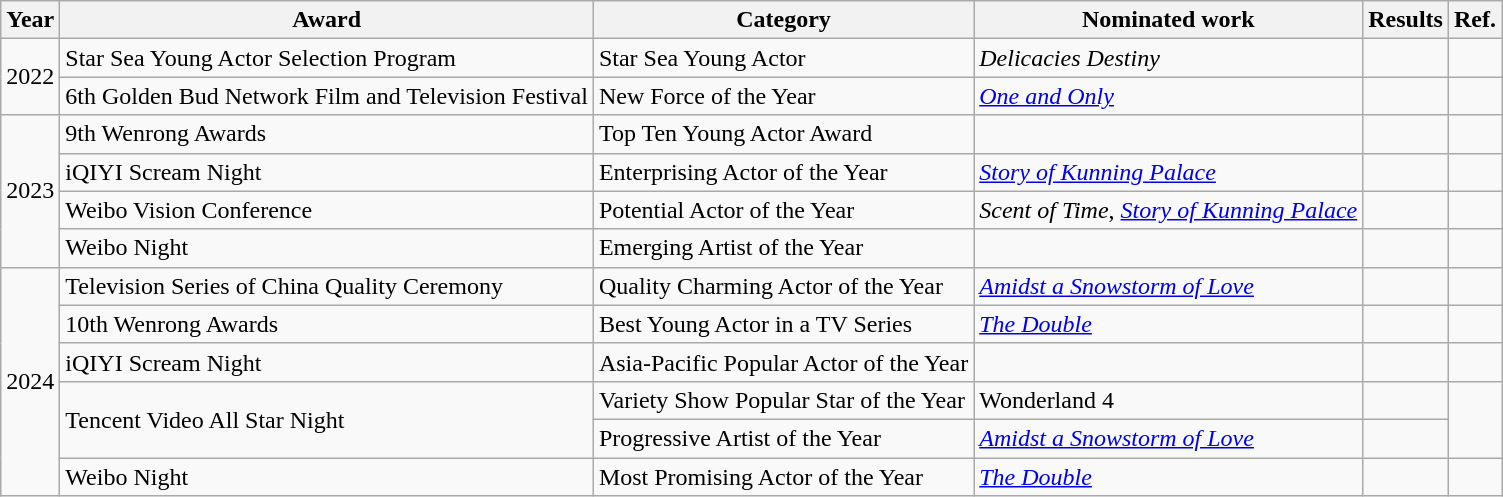<table class="wikitable sortable">
<tr>
<th>Year</th>
<th>Award</th>
<th>Category</th>
<th>Nominated work</th>
<th>Results</th>
<th class="unsortable">Ref.</th>
</tr>
<tr>
<td rowspan="2">2022</td>
<td>Star Sea Young Actor Selection Program</td>
<td>Star Sea Young Actor</td>
<td><em>Delicacies Destiny</em></td>
<td></td>
<td></td>
</tr>
<tr>
<td>6th Golden Bud Network Film and Television Festival</td>
<td>New Force of the Year</td>
<td><em><a href='#'>One and Only</a></em></td>
<td></td>
<td></td>
</tr>
<tr>
<td rowspan="4">2023</td>
<td>9th Wenrong Awards</td>
<td>Top Ten Young Actor Award</td>
<td></td>
<td></td>
<td></td>
</tr>
<tr>
<td>iQIYI Scream Night</td>
<td>Enterprising Actor of the Year</td>
<td><em><a href='#'>Story of Kunning Palace</a></em></td>
<td></td>
<td></td>
</tr>
<tr>
<td>Weibo Vision Conference</td>
<td>Potential Actor of the Year</td>
<td><em>Scent of Time</em>, <em><a href='#'>Story of Kunning Palace</a></em></td>
<td></td>
<td></td>
</tr>
<tr>
<td>Weibo Night</td>
<td>Emerging Artist of the Year</td>
<td></td>
<td></td>
<td></td>
</tr>
<tr>
<td scope="row" rowspan="6">2024</td>
<td>Television Series of China Quality Ceremony</td>
<td>Quality Charming Actor of the Year</td>
<td><em><a href='#'>Amidst a Snowstorm of Love</a></em></td>
<td></td>
<td></td>
</tr>
<tr>
<td>10th Wenrong Awards</td>
<td>Best Young Actor in a TV Series</td>
<td><em><a href='#'>The Double</a></em></td>
<td></td>
<td></td>
</tr>
<tr>
<td>iQIYI Scream Night</td>
<td>Asia-Pacific Popular Actor of the Year</td>
<td></td>
<td></td>
<td></td>
</tr>
<tr>
<td rowspan="2">Tencent Video All Star Night</td>
<td>Variety Show Popular Star of the Year</td>
<td>Wonderland 4</td>
<td></td>
<td rowspan="2"></td>
</tr>
<tr>
<td>Progressive Artist of the Year</td>
<td><em><a href='#'>Amidst a Snowstorm of Love</a></em></td>
<td></td>
</tr>
<tr>
<td>Weibo Night</td>
<td>Most Promising Actor of the Year</td>
<td><em><a href='#'>The Double</a></em></td>
<td></td>
<td></td>
</tr>
</table>
